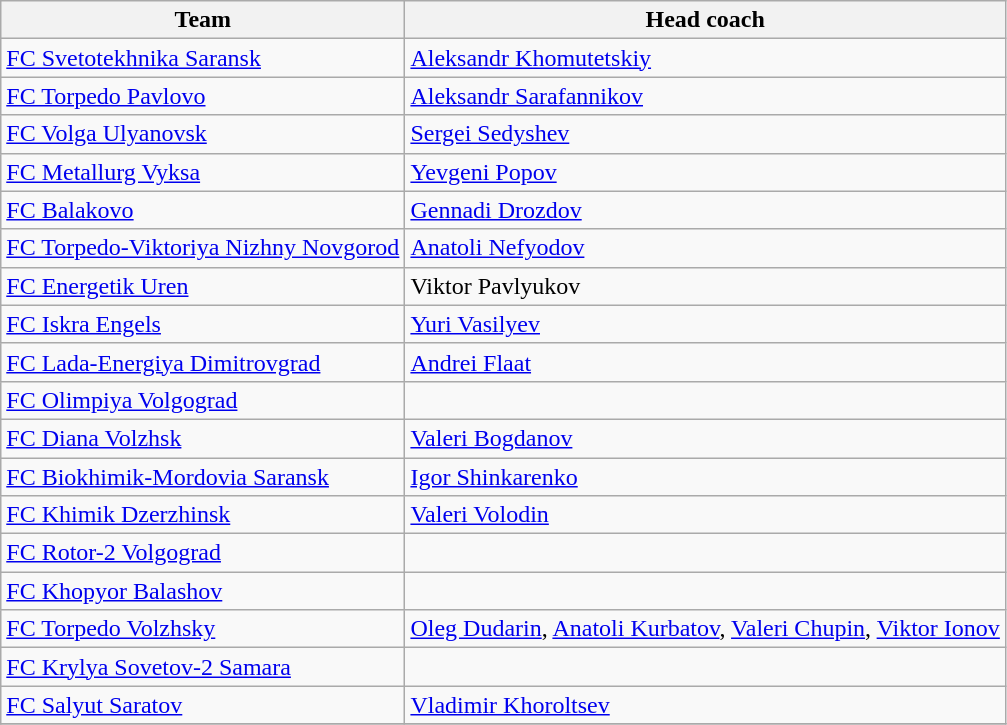<table class="wikitable">
<tr>
<th>Team</th>
<th>Head coach</th>
</tr>
<tr>
<td><a href='#'>FC Svetotekhnika Saransk</a></td>
<td><a href='#'>Aleksandr Khomutetskiy</a></td>
</tr>
<tr>
<td><a href='#'>FC Torpedo Pavlovo</a></td>
<td><a href='#'>Aleksandr Sarafannikov</a></td>
</tr>
<tr>
<td><a href='#'>FC Volga Ulyanovsk</a></td>
<td><a href='#'>Sergei Sedyshev</a></td>
</tr>
<tr>
<td><a href='#'>FC Metallurg Vyksa</a></td>
<td><a href='#'>Yevgeni Popov</a></td>
</tr>
<tr>
<td><a href='#'>FC Balakovo</a></td>
<td><a href='#'>Gennadi Drozdov</a></td>
</tr>
<tr>
<td><a href='#'>FC Torpedo-Viktoriya Nizhny Novgorod</a></td>
<td><a href='#'>Anatoli Nefyodov</a></td>
</tr>
<tr>
<td><a href='#'>FC Energetik Uren</a></td>
<td>Viktor Pavlyukov</td>
</tr>
<tr>
<td><a href='#'>FC Iskra Engels</a></td>
<td><a href='#'>Yuri Vasilyev</a></td>
</tr>
<tr>
<td><a href='#'>FC Lada-Energiya Dimitrovgrad</a></td>
<td><a href='#'>Andrei Flaat</a></td>
</tr>
<tr>
<td><a href='#'>FC Olimpiya Volgograd</a></td>
<td></td>
</tr>
<tr>
<td><a href='#'>FC Diana Volzhsk</a></td>
<td><a href='#'>Valeri Bogdanov</a></td>
</tr>
<tr>
<td><a href='#'>FC Biokhimik-Mordovia Saransk</a></td>
<td><a href='#'>Igor Shinkarenko</a></td>
</tr>
<tr>
<td><a href='#'>FC Khimik Dzerzhinsk</a></td>
<td><a href='#'>Valeri Volodin</a></td>
</tr>
<tr>
<td><a href='#'>FC Rotor-2 Volgograd</a></td>
<td></td>
</tr>
<tr>
<td><a href='#'>FC Khopyor Balashov</a></td>
<td></td>
</tr>
<tr>
<td><a href='#'>FC Torpedo Volzhsky</a></td>
<td><a href='#'>Oleg Dudarin</a>, <a href='#'>Anatoli Kurbatov</a>, <a href='#'>Valeri Chupin</a>, <a href='#'>Viktor Ionov</a></td>
</tr>
<tr>
<td><a href='#'>FC Krylya Sovetov-2 Samara</a></td>
<td></td>
</tr>
<tr>
<td><a href='#'>FC Salyut Saratov</a></td>
<td><a href='#'>Vladimir Khoroltsev</a></td>
</tr>
<tr>
</tr>
</table>
